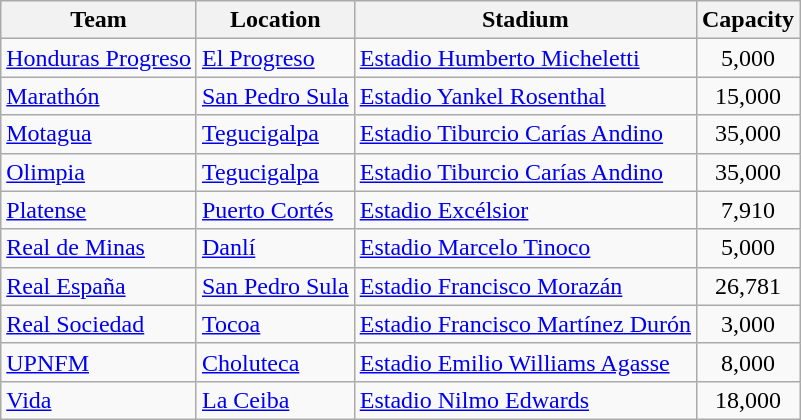<table class="wikitable">
<tr>
<th>Team</th>
<th>Location</th>
<th>Stadium</th>
<th>Capacity</th>
</tr>
<tr>
<td><a href='#'>Honduras Progreso</a></td>
<td><a href='#'>El Progreso</a></td>
<td><a href='#'>Estadio Humberto Micheletti</a></td>
<td align="center">5,000</td>
</tr>
<tr>
<td><a href='#'>Marathón</a></td>
<td><a href='#'>San Pedro Sula</a></td>
<td><a href='#'>Estadio Yankel Rosenthal</a></td>
<td align="center">15,000</td>
</tr>
<tr>
<td><a href='#'>Motagua</a></td>
<td><a href='#'>Tegucigalpa</a></td>
<td><a href='#'>Estadio Tiburcio Carías Andino</a></td>
<td align="center">35,000</td>
</tr>
<tr>
<td><a href='#'>Olimpia</a></td>
<td><a href='#'>Tegucigalpa</a></td>
<td><a href='#'>Estadio Tiburcio Carías Andino</a></td>
<td align="center">35,000</td>
</tr>
<tr>
<td><a href='#'>Platense</a></td>
<td><a href='#'>Puerto Cortés</a></td>
<td><a href='#'>Estadio Excélsior</a></td>
<td align="center">7,910</td>
</tr>
<tr>
<td><a href='#'>Real de Minas</a></td>
<td><a href='#'>Danlí</a></td>
<td><a href='#'>Estadio Marcelo Tinoco</a></td>
<td align="center">5,000</td>
</tr>
<tr>
<td><a href='#'>Real España</a></td>
<td><a href='#'>San Pedro Sula</a></td>
<td><a href='#'>Estadio Francisco Morazán</a></td>
<td align="center">26,781</td>
</tr>
<tr>
<td><a href='#'>Real Sociedad</a></td>
<td><a href='#'>Tocoa</a></td>
<td><a href='#'>Estadio Francisco Martínez Durón</a></td>
<td align="center">3,000</td>
</tr>
<tr>
<td><a href='#'>UPNFM</a></td>
<td><a href='#'>Choluteca</a></td>
<td><a href='#'>Estadio Emilio Williams Agasse</a></td>
<td align="center">8,000</td>
</tr>
<tr>
<td><a href='#'>Vida</a></td>
<td><a href='#'>La Ceiba</a></td>
<td><a href='#'>Estadio Nilmo Edwards</a></td>
<td align="center">18,000</td>
</tr>
</table>
